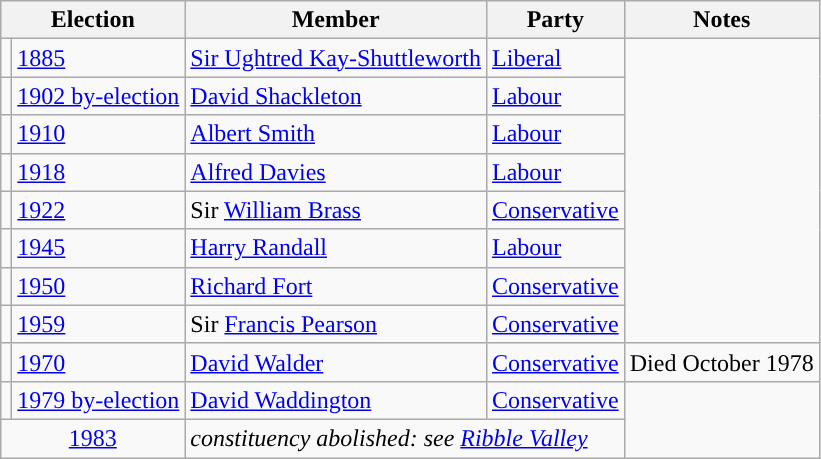<table class="wikitable">
<tr>
<th colspan="2">Election</th>
<th>Member</th>
<th>Party</th>
<th>Notes</th>
</tr>
<tr>
<td style="color:inherit;background-color: "></td>
<td><a href='#'>1885</a></td>
<td><a href='#'>Sir Ughtred Kay-Shuttleworth</a></td>
<td><a href='#'>Liberal</a></td>
</tr>
<tr>
<td style="color:inherit;background-color: "></td>
<td><a href='#'>1902 by-election</a></td>
<td><a href='#'>David Shackleton</a></td>
<td><a href='#'>Labour</a></td>
</tr>
<tr>
<td style="color:inherit;background-color: "></td>
<td><a href='#'>1910</a></td>
<td><a href='#'>Albert Smith</a></td>
<td><a href='#'>Labour</a></td>
</tr>
<tr>
<td style="color:inherit;background-color: "></td>
<td><a href='#'>1918</a></td>
<td><a href='#'>Alfred Davies</a></td>
<td><a href='#'>Labour</a></td>
</tr>
<tr>
<td style="color:inherit;background-color: "></td>
<td><a href='#'>1922</a></td>
<td>Sir <a href='#'>William Brass</a></td>
<td><a href='#'>Conservative</a></td>
</tr>
<tr>
<td style="color:inherit;background-color: "></td>
<td><a href='#'>1945</a></td>
<td><a href='#'>Harry Randall</a></td>
<td><a href='#'>Labour</a></td>
</tr>
<tr>
<td style="color:inherit;background-color: "></td>
<td><a href='#'>1950</a></td>
<td><a href='#'>Richard Fort</a></td>
<td><a href='#'>Conservative</a></td>
</tr>
<tr>
<td style="color:inherit;background-color: "></td>
<td><a href='#'>1959</a></td>
<td>Sir <a href='#'>Francis Pearson</a></td>
<td><a href='#'>Conservative</a></td>
</tr>
<tr>
<td style="color:inherit;background-color: "></td>
<td><a href='#'>1970</a></td>
<td><a href='#'>David Walder</a></td>
<td><a href='#'>Conservative</a></td>
<td>Died October 1978</td>
</tr>
<tr>
<td style="color:inherit;background-color: "></td>
<td><a href='#'>1979 by-election</a></td>
<td><a href='#'>David Waddington</a></td>
<td><a href='#'>Conservative</a></td>
</tr>
<tr>
<td colspan="2" align="center"><a href='#'>1983</a></td>
<td colspan="2"><em>constituency abolished: see <a href='#'>Ribble Valley</a></em></td>
</tr>
</table>
